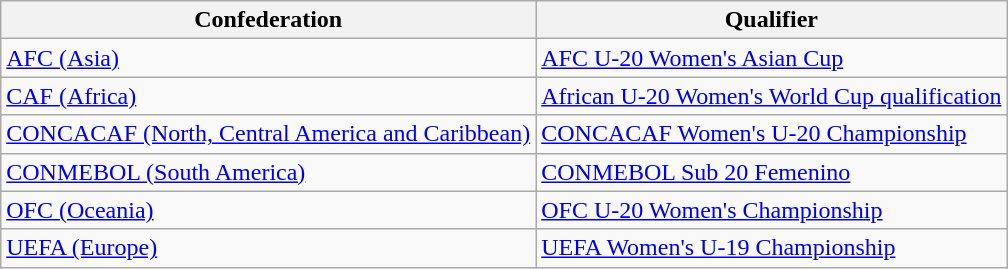<table class=wikitable>
<tr>
<th>Confederation</th>
<th>Qualifier</th>
</tr>
<tr>
<td><a href='#'>AFC (Asia)</a></td>
<td><a href='#'>AFC U-20 Women's Asian Cup</a></td>
</tr>
<tr>
<td><a href='#'>CAF (Africa)</a></td>
<td><a href='#'>African U-20 Women's World Cup qualification</a></td>
</tr>
<tr>
<td><a href='#'>CONCACAF (North, Central America and Caribbean)</a></td>
<td><a href='#'>CONCACAF Women's U-20 Championship</a></td>
</tr>
<tr>
<td><a href='#'>CONMEBOL (South America)</a></td>
<td><a href='#'>CONMEBOL Sub 20 Femenino</a></td>
</tr>
<tr>
<td><a href='#'>OFC (Oceania)</a></td>
<td><a href='#'>OFC U-20 Women's Championship</a></td>
</tr>
<tr>
<td><a href='#'>UEFA (Europe)</a></td>
<td><a href='#'>UEFA Women's U-19 Championship</a></td>
</tr>
</table>
